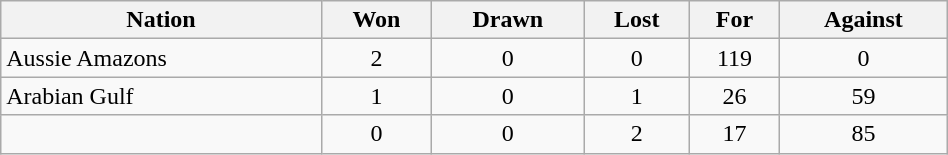<table class="wikitable" style="text-align: center; width:50%">
<tr>
<th>Nation</th>
<th>Won</th>
<th>Drawn</th>
<th>Lost</th>
<th>For</th>
<th>Against</th>
</tr>
<tr>
<td align=left> Aussie Amazons</td>
<td>2</td>
<td>0</td>
<td>0</td>
<td>119</td>
<td>0</td>
</tr>
<tr>
<td align=left> Arabian Gulf</td>
<td>1</td>
<td>0</td>
<td>1</td>
<td>26</td>
<td>59</td>
</tr>
<tr>
<td align=left></td>
<td>0</td>
<td>0</td>
<td>2</td>
<td>17</td>
<td>85</td>
</tr>
</table>
